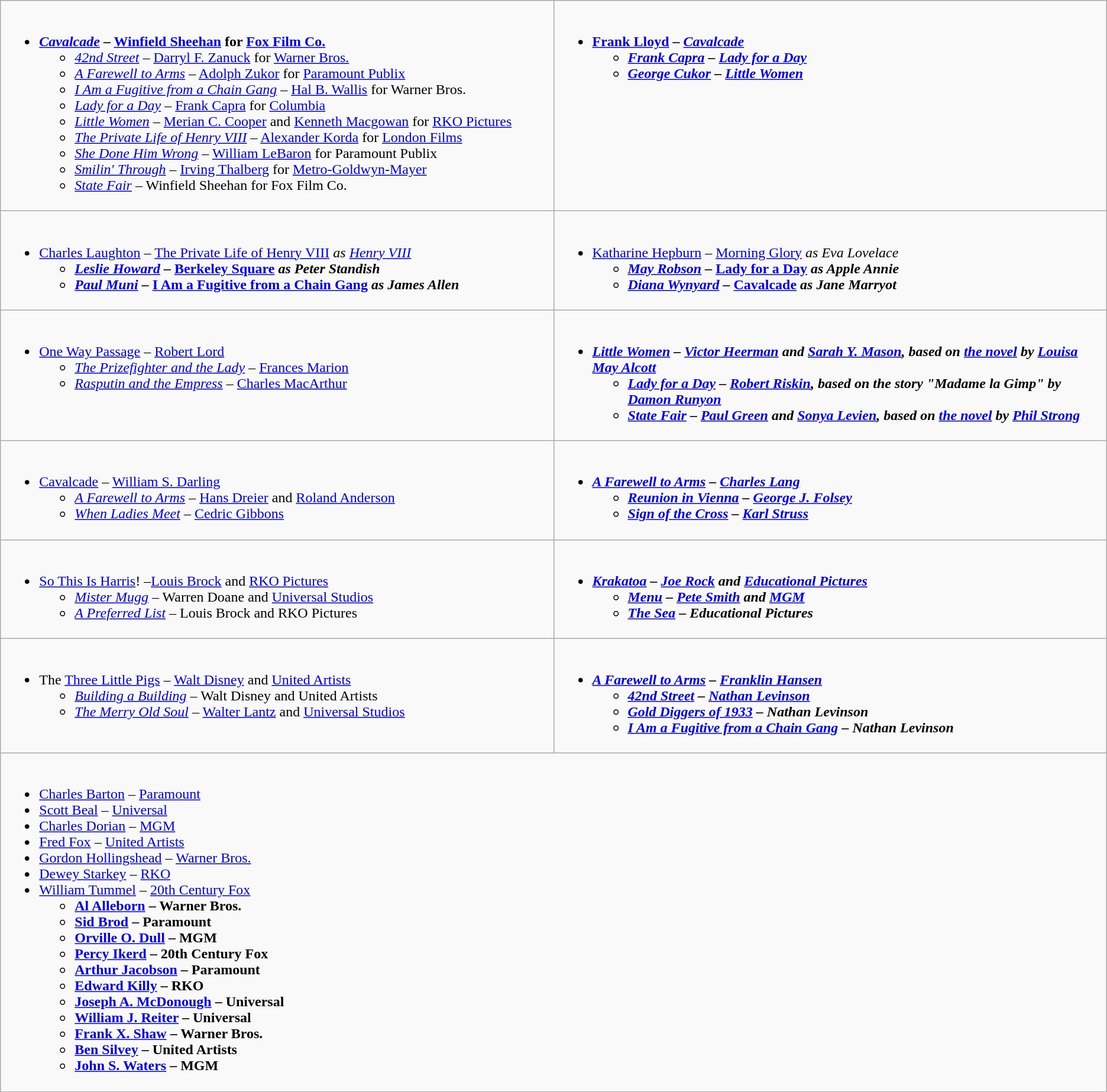<table class=wikitable>
<tr>
<td valign="top" width="50%"><br><ul><li><strong><em><a href='#'>Cavalcade</a></em></strong> <strong>– <a href='#'>Winfield Sheehan</a> for <a href='#'>Fox Film Co.</a></strong><ul><li><em><a href='#'>42nd Street</a></em> – <a href='#'>Darryl F. Zanuck</a> for <a href='#'>Warner Bros.</a></li><li><em><a href='#'>A Farewell to Arms</a></em> – <a href='#'>Adolph Zukor</a> for <a href='#'>Paramount Publix</a></li><li><em><a href='#'>I Am a Fugitive from a Chain Gang</a></em> – <a href='#'>Hal B. Wallis</a> for Warner Bros.</li><li><em><a href='#'>Lady for a Day</a></em> – <a href='#'>Frank Capra</a> for <a href='#'>Columbia</a></li><li><em><a href='#'>Little Women</a></em> – <a href='#'>Merian C. Cooper</a> and <a href='#'>Kenneth Macgowan</a> for <a href='#'>RKO Pictures</a></li><li><em><a href='#'>The Private Life of Henry VIII</a></em> – <a href='#'>Alexander Korda</a> for <a href='#'>London Films</a></li><li><em><a href='#'>She Done Him Wrong</a></em> – <a href='#'>William LeBaron</a> for Paramount Publix</li><li><em><a href='#'>Smilin' Through</a></em> – <a href='#'>Irving Thalberg</a> for <a href='#'>Metro-Goldwyn-Mayer</a></li><li><em><a href='#'>State Fair</a></em> – Winfield Sheehan for Fox Film Co.</li></ul></li></ul></td>
<td valign="top" width="50%"><br><ul><li><strong><a href='#'>Frank Lloyd</a> – <em><a href='#'>Cavalcade</a><strong><em><ul><li><a href='#'>Frank Capra</a> – </em><a href='#'>Lady for a Day</a><em></li><li><a href='#'>George Cukor</a> – </em><a href='#'>Little Women</a><em></li></ul></li></ul></td>
</tr>
<tr>
<td valign="top" width="50%"><br><ul><li></strong><a href='#'>Charles Laughton</a> – </em><a href='#'>The Private Life of Henry VIII</a><em> as <a href='#'>Henry VIII</a><strong><ul><li><a href='#'>Leslie Howard</a> – </em><a href='#'>Berkeley Square</a><em> as Peter Standish</li><li><a href='#'>Paul Muni</a> – </em><a href='#'>I Am a Fugitive from a Chain Gang</a><em> as James Allen</li></ul></li></ul></td>
<td valign="top" width="50%"><br><ul><li></strong><a href='#'>Katharine Hepburn</a> – </em><a href='#'>Morning Glory</a><em> as Eva Lovelace<strong><ul><li><a href='#'>May Robson</a> – </em><a href='#'>Lady for a Day</a><em> as Apple Annie</li><li><a href='#'>Diana Wynyard</a> – </em><a href='#'>Cavalcade</a><em> as Jane Marryot</li></ul></li></ul></td>
</tr>
<tr>
<td valign="top" width="50%"><br><ul><li></em></strong><a href='#'>One Way Passage</a></em> – <a href='#'>Robert Lord</a></strong><ul><li><em><a href='#'>The Prizefighter and the Lady</a></em> – <a href='#'>Frances Marion</a></li><li><em><a href='#'>Rasputin and the Empress</a></em> – <a href='#'>Charles MacArthur</a></li></ul></li></ul></td>
<td valign="top" width="50%"><br><ul><li><strong><em><a href='#'>Little Women</a><em> – <a href='#'>Victor Heerman</a> and <a href='#'>Sarah Y. Mason</a>, based on <a href='#'>the novel</a> by <a href='#'>Louisa May Alcott</a><strong><ul><li></em><a href='#'>Lady for a Day</a><em> – <a href='#'>Robert Riskin</a>, based on the story "Madame la Gimp" by <a href='#'>Damon Runyon</a></li><li></em><a href='#'>State Fair</a><em> – <a href='#'>Paul Green</a> and <a href='#'>Sonya Levien</a>, based on <a href='#'>the novel</a> by <a href='#'>Phil Strong</a></li></ul></li></ul></td>
</tr>
<tr>
<td valign="top" width="50%"><br><ul><li></em></strong><a href='#'>Cavalcade</a></em> – <a href='#'>William S. Darling</a></strong><ul><li><em><a href='#'>A Farewell to Arms</a></em> – <a href='#'>Hans Dreier</a> and <a href='#'>Roland Anderson</a></li><li><em><a href='#'>When Ladies Meet</a></em> – <a href='#'>Cedric Gibbons</a></li></ul></li></ul></td>
<td valign="top" width="50%"><br><ul><li><strong><em><a href='#'>A Farewell to Arms</a><em> – <a href='#'>Charles Lang</a><strong><ul><li></em><a href='#'>Reunion in Vienna</a><em> – <a href='#'>George J. Folsey</a></li><li></em><a href='#'>Sign of the Cross</a><em> – <a href='#'>Karl Struss</a></li></ul></li></ul></td>
</tr>
<tr>
<td valign="top" width="50%"><br><ul><li></em></strong><a href='#'>So This Is Harris</a>!</em> –<a href='#'>Louis Brock</a> and <a href='#'>RKO Pictures</a></strong><ul><li><em><a href='#'>Mister Mugg</a></em> – Warren Doane and <a href='#'>Universal Studios</a></li><li><em><a href='#'>A Preferred List</a></em> – Louis Brock and RKO Pictures</li></ul></li></ul></td>
<td valign="top" width="50%"><br><ul><li><strong><em><a href='#'>Krakatoa</a><em> – <a href='#'>Joe Rock</a> and <a href='#'>Educational Pictures</a><strong><ul><li></em><a href='#'>Menu</a><em> – <a href='#'>Pete Smith</a> and <a href='#'>MGM</a></li><li></em><a href='#'>The Sea</a><em> – Educational Pictures</li></ul></li></ul></td>
</tr>
<tr>
<td valign="top" width="50%"><br><ul><li></em></strong>The <a href='#'>Three Little Pigs</a></em> – <a href='#'>Walt Disney</a> and <a href='#'>United Artists</a></strong><ul><li><em><a href='#'>Building a Building</a></em> – Walt Disney and United Artists</li><li><em><a href='#'>The Merry Old Soul</a></em> – <a href='#'>Walter Lantz</a> and <a href='#'>Universal Studios</a></li></ul></li></ul></td>
<td valign="top" width="50%"><br><ul><li><strong><em><a href='#'>A Farewell to Arms</a><em> – <a href='#'>Franklin Hansen</a><strong><ul><li></em><a href='#'>42nd Street</a><em> – <a href='#'>Nathan Levinson</a></li><li></em><a href='#'>Gold Diggers of 1933</a><em> – Nathan Levinson</li><li></em><a href='#'>I Am a Fugitive from a Chain Gang</a><em> – Nathan Levinson</li></ul></li></ul></td>
</tr>
<tr>
<td valign="top" width="50%" colspan=2><br><ul><li></strong><a href='#'>Charles Barton</a> – <a href='#'>Paramount</a><strong></li><li></strong><a href='#'>Scott Beal</a> – <a href='#'>Universal</a><strong></li><li></strong><a href='#'>Charles Dorian</a> – <a href='#'>MGM</a><strong></li><li></strong><a href='#'>Fred Fox</a> – <a href='#'>United Artists</a><strong></li><li></strong><a href='#'>Gordon Hollingshead</a> – <a href='#'>Warner Bros.</a><strong></li><li></strong><a href='#'>Dewey Starkey</a> – <a href='#'>RKO</a><strong></li><li></strong><a href='#'>William Tummel</a> – <a href='#'>20th Century Fox</a><strong><ul><li><a href='#'>Al Alleborn</a> – Warner Bros.</li><li><a href='#'>Sid Brod</a> – Paramount</li><li><a href='#'>Orville O. Dull</a> – MGM</li><li><a href='#'>Percy Ikerd</a> – 20th Century Fox</li><li><a href='#'>Arthur Jacobson</a> – Paramount</li><li><a href='#'>Edward Killy</a> – RKO</li><li><a href='#'>Joseph A. McDonough</a> – Universal</li><li><a href='#'>William J. Reiter</a> – Universal</li><li><a href='#'>Frank X. Shaw</a> – Warner Bros.</li><li><a href='#'>Ben Silvey</a> – United Artists</li><li><a href='#'>John S. Waters</a> – MGM</li></ul></li></ul></td>
</tr>
<tr>
</tr>
</table>
